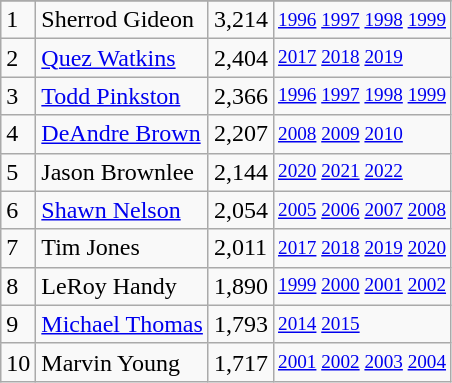<table class="wikitable">
<tr>
</tr>
<tr>
<td>1</td>
<td>Sherrod Gideon</td>
<td>3,214</td>
<td style="font-size:80%;"><a href='#'>1996</a> <a href='#'>1997</a> <a href='#'>1998</a> <a href='#'>1999</a></td>
</tr>
<tr>
<td>2</td>
<td><a href='#'>Quez Watkins</a></td>
<td>2,404</td>
<td style="font-size:80%;"><a href='#'>2017</a> <a href='#'>2018</a> <a href='#'>2019</a></td>
</tr>
<tr>
<td>3</td>
<td><a href='#'>Todd Pinkston</a></td>
<td>2,366</td>
<td style="font-size:80%;"><a href='#'>1996</a> <a href='#'>1997</a> <a href='#'>1998</a> <a href='#'>1999</a></td>
</tr>
<tr>
<td>4</td>
<td><a href='#'>DeAndre Brown</a></td>
<td>2,207</td>
<td style="font-size:80%;"><a href='#'>2008</a> <a href='#'>2009</a> <a href='#'>2010</a></td>
</tr>
<tr>
<td>5</td>
<td>Jason Brownlee</td>
<td>2,144</td>
<td style="font-size:80%;"><a href='#'>2020</a> <a href='#'>2021</a> <a href='#'>2022</a></td>
</tr>
<tr>
<td>6</td>
<td><a href='#'>Shawn Nelson</a></td>
<td>2,054</td>
<td style="font-size:80%;"><a href='#'>2005</a> <a href='#'>2006</a> <a href='#'>2007</a> <a href='#'>2008</a></td>
</tr>
<tr>
<td>7</td>
<td>Tim Jones</td>
<td>2,011</td>
<td style="font-size:80%;"><a href='#'>2017</a> <a href='#'>2018</a> <a href='#'>2019</a> <a href='#'>2020</a></td>
</tr>
<tr>
<td>8</td>
<td>LeRoy Handy</td>
<td>1,890</td>
<td style="font-size:80%;"><a href='#'>1999</a> <a href='#'>2000</a> <a href='#'>2001</a> <a href='#'>2002</a></td>
</tr>
<tr>
<td>9</td>
<td><a href='#'>Michael Thomas</a></td>
<td>1,793</td>
<td style="font-size:80%;"><a href='#'>2014</a> <a href='#'>2015</a></td>
</tr>
<tr>
<td>10</td>
<td>Marvin Young</td>
<td>1,717</td>
<td style="font-size:80%;"><a href='#'>2001</a> <a href='#'>2002</a> <a href='#'>2003</a> <a href='#'>2004</a></td>
</tr>
</table>
